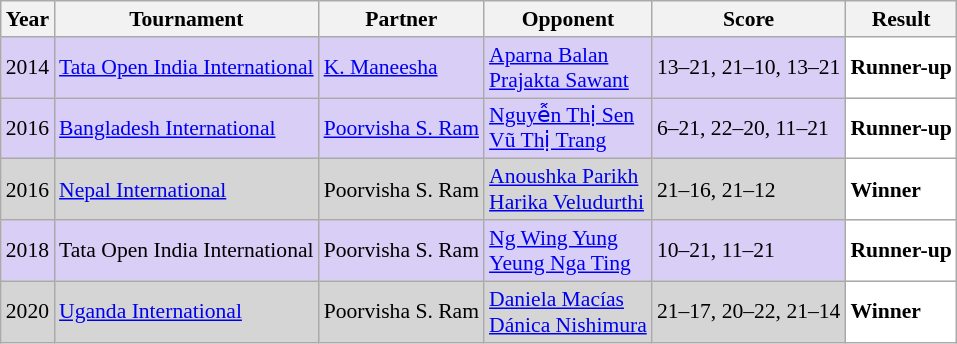<table class="sortable wikitable" style="font-size: 90%;">
<tr>
<th>Year</th>
<th>Tournament</th>
<th>Partner</th>
<th>Opponent</th>
<th>Score</th>
<th>Result</th>
</tr>
<tr style="background:#D8CEF6">
<td align="center">2014</td>
<td align="left"><a href='#'>Tata Open India International</a></td>
<td align="left"> <a href='#'>K. Maneesha</a></td>
<td align="left"> <a href='#'>Aparna Balan</a> <br>  <a href='#'>Prajakta Sawant</a></td>
<td align="left">13–21, 21–10, 13–21</td>
<td style="text-align:left; background:white"> <strong>Runner-up</strong></td>
</tr>
<tr style="background:#D8CEF6">
<td align="center">2016</td>
<td align="left"><a href='#'>Bangladesh International</a></td>
<td align="left"> <a href='#'>Poorvisha S. Ram</a></td>
<td align="left"> <a href='#'>Nguyễn Thị Sen</a> <br>  <a href='#'>Vũ Thị Trang</a></td>
<td align="left">6–21, 22–20, 11–21</td>
<td style="text-align:left; background:white"> <strong>Runner-up</strong></td>
</tr>
<tr style="background:#D5D5D5">
<td align="center">2016</td>
<td align="left"><a href='#'>Nepal International</a></td>
<td align="left"> Poorvisha S. Ram</td>
<td align="left"> <a href='#'>Anoushka Parikh</a> <br>  <a href='#'>Harika Veludurthi</a></td>
<td align="left">21–16, 21–12</td>
<td style="text-align:left; background:white"> <strong>Winner</strong></td>
</tr>
<tr style="background:#D8CEF6">
<td align="center">2018</td>
<td align="left">Tata Open India International</td>
<td align="left"> Poorvisha S. Ram</td>
<td align="left"> <a href='#'>Ng Wing Yung</a> <br>  <a href='#'>Yeung Nga Ting</a></td>
<td align="left">10–21, 11–21</td>
<td style="text-align:left; background:white"> <strong>Runner-up</strong></td>
</tr>
<tr style="background:#D5D5D5">
<td align="center">2020</td>
<td align="left"><a href='#'>Uganda International</a></td>
<td align="left"> Poorvisha S. Ram</td>
<td align="left"> <a href='#'>Daniela Macías</a> <br> <a href='#'>Dánica Nishimura</a></td>
<td align="left">21–17, 20–22, 21–14</td>
<td style="text-align:left; background:white"> <strong>Winner</strong></td>
</tr>
</table>
